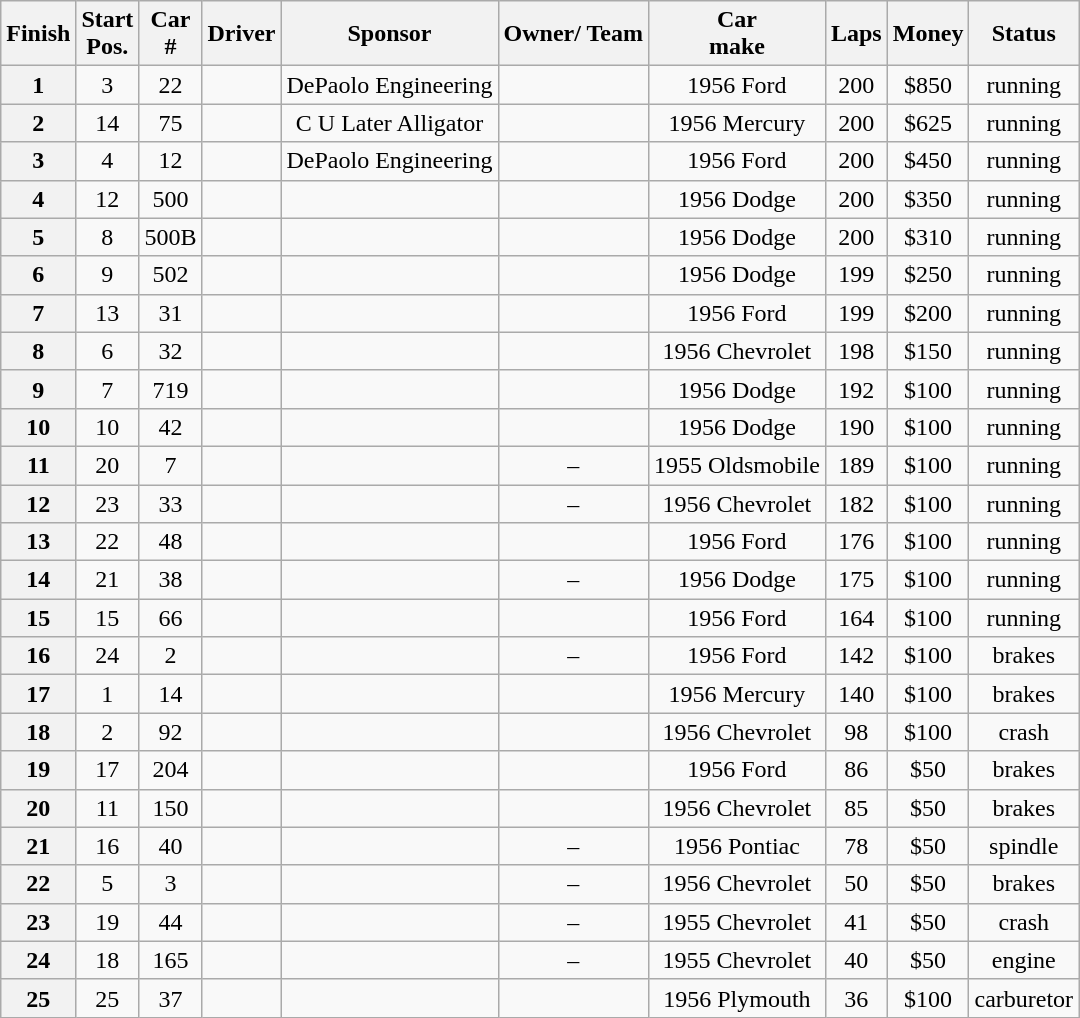<table class= "wikitable sortable" style= text-align:center>
<tr>
<th>Finish</th>
<th>Start<br>Pos.</th>
<th>Car<br>#</th>
<th>Driver</th>
<th>Sponsor</th>
<th>Owner/ Team</th>
<th>Car<br>make</th>
<th>Laps</th>
<th>Money</th>
<th>Status</th>
</tr>
<tr>
<th>1</th>
<td>3</td>
<td>22</td>
<td></td>
<td>DePaolo Engineering</td>
<td></td>
<td>1956 Ford</td>
<td>200</td>
<td>$850</td>
<td>running</td>
</tr>
<tr>
<th>2</th>
<td>14</td>
<td>75</td>
<td></td>
<td>C U Later Alligator</td>
<td></td>
<td>1956 Mercury</td>
<td>200</td>
<td>$625</td>
<td>running</td>
</tr>
<tr>
<th>3</th>
<td>4</td>
<td>12</td>
<td></td>
<td>DePaolo Engineering</td>
<td></td>
<td>1956 Ford</td>
<td>200</td>
<td>$450</td>
<td>running</td>
</tr>
<tr>
<th>4</th>
<td>12</td>
<td>500</td>
<td></td>
<td></td>
<td></td>
<td>1956 Dodge</td>
<td>200</td>
<td>$350</td>
<td>running</td>
</tr>
<tr>
<th>5</th>
<td>8</td>
<td>500B</td>
<td></td>
<td></td>
<td></td>
<td>1956 Dodge</td>
<td>200</td>
<td>$310</td>
<td>running</td>
</tr>
<tr>
<th>6</th>
<td>9</td>
<td>502</td>
<td></td>
<td></td>
<td></td>
<td>1956 Dodge</td>
<td>199</td>
<td>$250</td>
<td>running</td>
</tr>
<tr>
<th>7</th>
<td>13</td>
<td>31</td>
<td></td>
<td></td>
<td></td>
<td>1956 Ford</td>
<td>199</td>
<td>$200</td>
<td>running</td>
</tr>
<tr>
<th>8</th>
<td>6</td>
<td>32</td>
<td></td>
<td></td>
<td></td>
<td>1956 Chevrolet</td>
<td>198</td>
<td>$150</td>
<td>running</td>
</tr>
<tr>
<th>9</th>
<td>7</td>
<td>719</td>
<td></td>
<td></td>
<td></td>
<td>1956 Dodge</td>
<td>192</td>
<td>$100</td>
<td>running</td>
</tr>
<tr>
<th>10</th>
<td>10</td>
<td>42</td>
<td></td>
<td></td>
<td></td>
<td>1956 Dodge</td>
<td>190</td>
<td>$100</td>
<td>running</td>
</tr>
<tr>
<th>11</th>
<td>20</td>
<td>7</td>
<td></td>
<td></td>
<td>–</td>
<td>1955 Oldsmobile</td>
<td>189</td>
<td>$100</td>
<td>running</td>
</tr>
<tr>
<th>12</th>
<td>23</td>
<td>33</td>
<td></td>
<td></td>
<td>–</td>
<td>1956 Chevrolet</td>
<td>182</td>
<td>$100</td>
<td>running</td>
</tr>
<tr>
<th>13</th>
<td>22</td>
<td>48</td>
<td></td>
<td></td>
<td></td>
<td>1956 Ford</td>
<td>176</td>
<td>$100</td>
<td>running</td>
</tr>
<tr>
<th>14</th>
<td>21</td>
<td>38</td>
<td></td>
<td></td>
<td>–</td>
<td>1956 Dodge</td>
<td>175</td>
<td>$100</td>
<td>running</td>
</tr>
<tr>
<th>15</th>
<td>15</td>
<td>66</td>
<td></td>
<td></td>
<td></td>
<td>1956 Ford</td>
<td>164</td>
<td>$100</td>
<td>running</td>
</tr>
<tr>
<th>16</th>
<td>24</td>
<td>2</td>
<td></td>
<td></td>
<td>–</td>
<td>1956 Ford</td>
<td>142</td>
<td>$100</td>
<td>brakes</td>
</tr>
<tr>
<th>17</th>
<td>1</td>
<td>14</td>
<td></td>
<td></td>
<td></td>
<td>1956 Mercury</td>
<td>140</td>
<td>$100</td>
<td>brakes</td>
</tr>
<tr>
<th>18</th>
<td>2</td>
<td>92</td>
<td></td>
<td></td>
<td></td>
<td>1956 Chevrolet</td>
<td>98</td>
<td>$100</td>
<td>crash</td>
</tr>
<tr>
<th>19</th>
<td>17</td>
<td>204</td>
<td></td>
<td></td>
<td></td>
<td>1956 Ford</td>
<td>86</td>
<td>$50</td>
<td>brakes</td>
</tr>
<tr>
<th>20</th>
<td>11</td>
<td>150</td>
<td></td>
<td></td>
<td></td>
<td>1956 Chevrolet</td>
<td>85</td>
<td>$50</td>
<td>brakes</td>
</tr>
<tr>
<th>21</th>
<td>16</td>
<td>40</td>
<td></td>
<td></td>
<td>–</td>
<td>1956 Pontiac</td>
<td>78</td>
<td>$50</td>
<td>spindle</td>
</tr>
<tr>
<th>22</th>
<td>5</td>
<td>3</td>
<td></td>
<td></td>
<td>–</td>
<td>1956 Chevrolet</td>
<td>50</td>
<td>$50</td>
<td>brakes</td>
</tr>
<tr>
<th>23</th>
<td>19</td>
<td>44</td>
<td></td>
<td></td>
<td>–</td>
<td>1955 Chevrolet</td>
<td>41</td>
<td>$50</td>
<td>crash</td>
</tr>
<tr>
<th>24</th>
<td>18</td>
<td>165</td>
<td></td>
<td></td>
<td>–</td>
<td>1955 Chevrolet</td>
<td>40</td>
<td>$50</td>
<td>engine</td>
</tr>
<tr>
<th>25</th>
<td>25</td>
<td>37</td>
<td></td>
<td></td>
<td></td>
<td>1956 Plymouth</td>
<td>36</td>
<td>$100</td>
<td>carburetor</td>
</tr>
</table>
